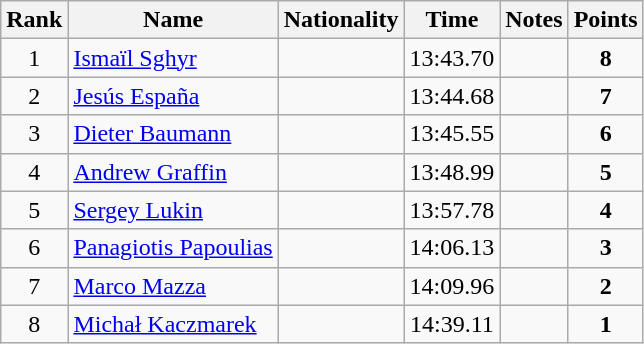<table class="wikitable sortable" style="text-align:center">
<tr>
<th>Rank</th>
<th>Name</th>
<th>Nationality</th>
<th>Time</th>
<th>Notes</th>
<th>Points</th>
</tr>
<tr>
<td>1</td>
<td align=left><a href='#'>Ismaïl Sghyr</a></td>
<td align=left></td>
<td>13:43.70</td>
<td></td>
<td><strong>8</strong></td>
</tr>
<tr>
<td>2</td>
<td align=left><a href='#'>Jesús España</a></td>
<td align=left></td>
<td>13:44.68</td>
<td></td>
<td><strong>7</strong></td>
</tr>
<tr>
<td>3</td>
<td align=left><a href='#'>Dieter Baumann</a></td>
<td align=left></td>
<td>13:45.55</td>
<td></td>
<td><strong>6</strong></td>
</tr>
<tr>
<td>4</td>
<td align=left><a href='#'>Andrew Graffin</a></td>
<td align=left></td>
<td>13:48.99</td>
<td></td>
<td><strong>5</strong></td>
</tr>
<tr>
<td>5</td>
<td align=left><a href='#'>Sergey Lukin</a></td>
<td align=left></td>
<td>13:57.78</td>
<td></td>
<td><strong>4</strong></td>
</tr>
<tr>
<td>6</td>
<td align=left><a href='#'>Panagiotis Papoulias</a></td>
<td align=left></td>
<td>14:06.13</td>
<td></td>
<td><strong>3</strong></td>
</tr>
<tr>
<td>7</td>
<td align=left><a href='#'>Marco Mazza</a></td>
<td align=left></td>
<td>14:09.96</td>
<td></td>
<td><strong>2</strong></td>
</tr>
<tr>
<td>8</td>
<td align=left><a href='#'>Michał Kaczmarek</a></td>
<td align=left></td>
<td>14:39.11</td>
<td></td>
<td><strong>1</strong></td>
</tr>
</table>
